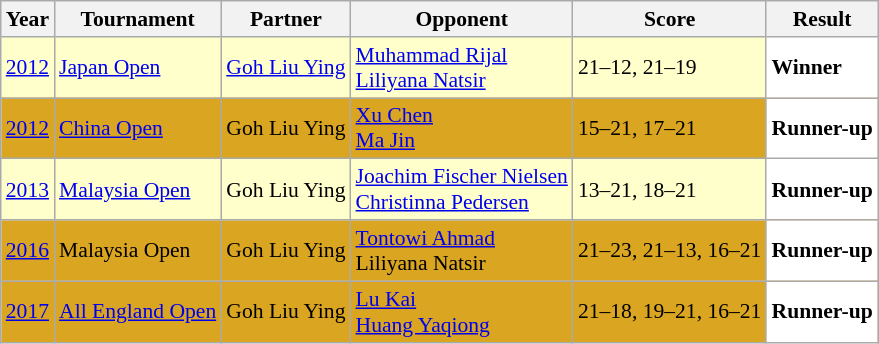<table class="sortable wikitable" style="font-size: 90%;">
<tr>
<th>Year</th>
<th>Tournament</th>
<th>Partner</th>
<th>Opponent</th>
<th>Score</th>
<th>Result</th>
</tr>
<tr style="background:#FFFFCC">
<td align="center"><a href='#'>2012</a></td>
<td align="left"><a href='#'>Japan Open</a></td>
<td align="left"> <a href='#'>Goh Liu Ying</a></td>
<td align="left"> <a href='#'>Muhammad Rijal</a> <br>  <a href='#'>Liliyana Natsir</a></td>
<td align="left">21–12, 21–19</td>
<td style="text-align:left; background:white"> <strong>Winner</strong></td>
</tr>
<tr style="background:#DAA520">
<td align="center"><a href='#'>2012</a></td>
<td align="left"><a href='#'>China Open</a></td>
<td align="left"> Goh Liu Ying</td>
<td align="left"> <a href='#'>Xu Chen</a> <br>  <a href='#'>Ma Jin</a></td>
<td align="left">15–21, 17–21</td>
<td style="text-align:left; background:white"> <strong>Runner-up</strong></td>
</tr>
<tr style="background:#FFFFCC">
<td align="center"><a href='#'>2013</a></td>
<td align="left"><a href='#'>Malaysia Open</a></td>
<td align="left"> Goh Liu Ying</td>
<td align="left"> <a href='#'>Joachim Fischer Nielsen</a> <br>  <a href='#'>Christinna Pedersen</a></td>
<td align="left">13–21, 18–21</td>
<td style="text-align:left; background:white"> <strong>Runner-up</strong></td>
</tr>
<tr style="background:#DAA520">
<td align="center"><a href='#'>2016</a></td>
<td align="left">Malaysia Open</td>
<td align="left"> Goh Liu Ying</td>
<td align="left"> <a href='#'>Tontowi Ahmad</a> <br>  Liliyana Natsir</td>
<td align="left">21–23, 21–13, 16–21</td>
<td style="text-align:left; background:white"> <strong>Runner-up</strong></td>
</tr>
<tr style="background:#DAA520">
<td align="center"><a href='#'>2017</a></td>
<td align="left"><a href='#'>All England Open</a></td>
<td align="left"> Goh Liu Ying</td>
<td align="left"> <a href='#'>Lu Kai</a> <br>  <a href='#'>Huang Yaqiong</a></td>
<td align="left">21–18, 19–21, 16–21</td>
<td style="text-align:left; background:white"> <strong>Runner-up</strong></td>
</tr>
</table>
